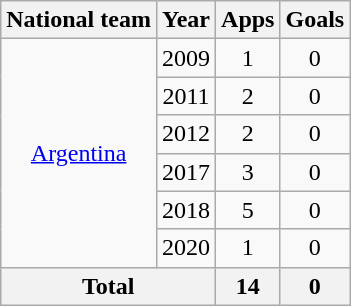<table class="wikitable" style="text-align:center">
<tr>
<th>National team</th>
<th>Year</th>
<th>Apps</th>
<th>Goals</th>
</tr>
<tr>
<td rowspan=6 valign="center"><a href='#'>Argentina</a></td>
<td>2009</td>
<td>1</td>
<td>0</td>
</tr>
<tr>
<td>2011</td>
<td>2</td>
<td>0</td>
</tr>
<tr>
<td>2012</td>
<td>2</td>
<td>0</td>
</tr>
<tr>
<td>2017</td>
<td>3</td>
<td>0</td>
</tr>
<tr>
<td>2018</td>
<td>5</td>
<td>0</td>
</tr>
<tr>
<td>2020</td>
<td>1</td>
<td>0</td>
</tr>
<tr>
<th colspan=2>Total</th>
<th>14</th>
<th>0</th>
</tr>
</table>
